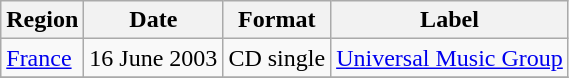<table class=wikitable>
<tr>
<th>Region</th>
<th>Date</th>
<th>Format</th>
<th>Label</th>
</tr>
<tr>
<td><a href='#'>France</a></td>
<td>16 June 2003</td>
<td>CD single</td>
<td><a href='#'>Universal Music Group</a></td>
</tr>
<tr>
</tr>
</table>
